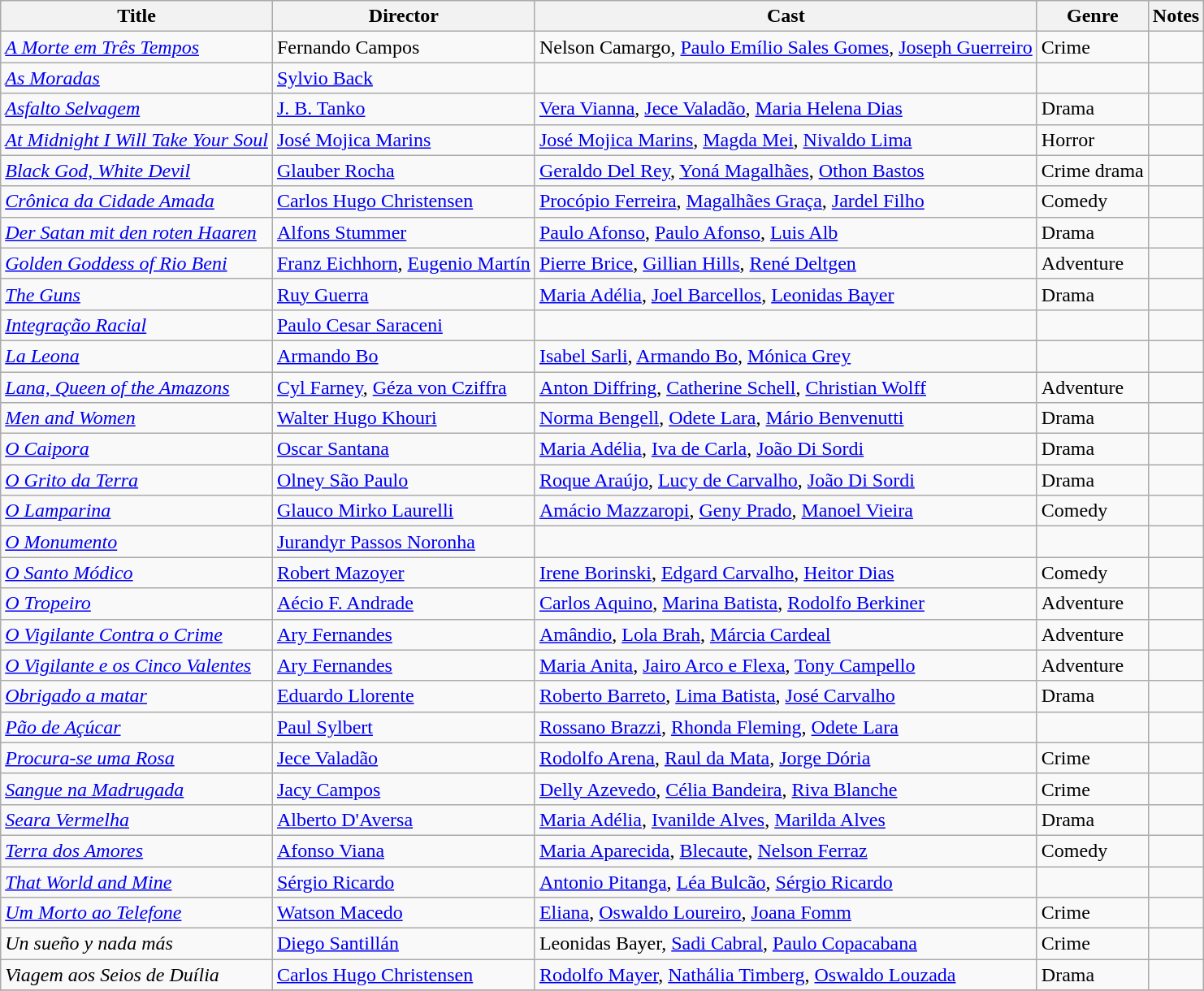<table class="wikitable">
<tr>
<th>Title</th>
<th>Director</th>
<th>Cast</th>
<th>Genre</th>
<th>Notes</th>
</tr>
<tr>
<td><em><a href='#'>A Morte em Três Tempos</a></em></td>
<td>Fernando Campos</td>
<td>Nelson Camargo, <a href='#'>Paulo Emílio Sales Gomes</a>, <a href='#'>Joseph Guerreiro</a></td>
<td>Crime</td>
<td></td>
</tr>
<tr>
<td><em><a href='#'>As Moradas</a></em></td>
<td><a href='#'>Sylvio Back</a></td>
<td></td>
<td></td>
<td></td>
</tr>
<tr>
<td><em><a href='#'>Asfalto Selvagem</a></em></td>
<td><a href='#'>J. B. Tanko</a></td>
<td><a href='#'>Vera Vianna</a>, <a href='#'>Jece Valadão</a>, <a href='#'>Maria Helena Dias</a></td>
<td>Drama</td>
<td></td>
</tr>
<tr>
<td><em><a href='#'>At Midnight I Will Take Your Soul</a></em></td>
<td><a href='#'>José Mojica Marins</a></td>
<td><a href='#'>José Mojica Marins</a>, <a href='#'>Magda Mei</a>, <a href='#'>Nivaldo Lima</a></td>
<td>Horror</td>
<td></td>
</tr>
<tr>
<td><em><a href='#'>Black God, White Devil</a></em></td>
<td><a href='#'>Glauber Rocha </a></td>
<td><a href='#'>Geraldo Del Rey</a>, <a href='#'>Yoná Magalhães</a>, <a href='#'>Othon Bastos</a></td>
<td>Crime drama</td>
<td></td>
</tr>
<tr>
<td><em><a href='#'>Crônica da Cidade Amada </a></em></td>
<td><a href='#'>Carlos Hugo Christensen </a></td>
<td><a href='#'>Procópio Ferreira</a>, <a href='#'>Magalhães Graça</a>, <a href='#'>Jardel Filho</a></td>
<td>Comedy</td>
<td></td>
</tr>
<tr>
<td><em><a href='#'>Der Satan mit den roten Haaren</a></em></td>
<td><a href='#'>Alfons Stummer</a></td>
<td><a href='#'>Paulo Afonso</a>, <a href='#'>Paulo Afonso</a>, <a href='#'>Luis Alb</a></td>
<td>Drama</td>
<td></td>
</tr>
<tr>
<td><em><a href='#'>Golden Goddess of Rio Beni</a></em></td>
<td><a href='#'>Franz Eichhorn</a>, <a href='#'>Eugenio Martín</a></td>
<td><a href='#'>Pierre Brice</a>, <a href='#'>Gillian Hills</a>, <a href='#'>René Deltgen</a></td>
<td>Adventure</td>
<td></td>
</tr>
<tr>
<td><em><a href='#'>The Guns</a></em></td>
<td><a href='#'>Ruy Guerra</a></td>
<td><a href='#'>Maria Adélia</a>, <a href='#'>Joel Barcellos</a>, <a href='#'>Leonidas Bayer</a></td>
<td>Drama</td>
<td></td>
</tr>
<tr>
<td><em><a href='#'>Integração Racial</a></em></td>
<td><a href='#'>Paulo Cesar Saraceni</a></td>
<td></td>
<td></td>
<td></td>
</tr>
<tr>
<td><em><a href='#'>La Leona</a></em></td>
<td><a href='#'>Armando Bo</a></td>
<td><a href='#'>Isabel Sarli</a>, <a href='#'>Armando Bo</a>, <a href='#'>Mónica Grey</a></td>
<td></td>
<td></td>
</tr>
<tr>
<td><em><a href='#'>Lana, Queen of the Amazons</a></em></td>
<td><a href='#'>Cyl Farney</a>, <a href='#'>Géza von Cziffra</a></td>
<td><a href='#'>Anton Diffring</a>, <a href='#'>Catherine Schell</a>, <a href='#'>Christian Wolff</a></td>
<td>Adventure</td>
<td></td>
</tr>
<tr>
<td><em><a href='#'>Men and Women</a></em></td>
<td><a href='#'>Walter Hugo Khouri</a></td>
<td><a href='#'>Norma Bengell</a>, <a href='#'>Odete Lara</a>, <a href='#'>Mário Benvenutti</a></td>
<td>Drama</td>
<td></td>
</tr>
<tr>
<td><em><a href='#'>O Caipora</a></em></td>
<td><a href='#'>Oscar Santana</a></td>
<td><a href='#'>Maria Adélia</a>, <a href='#'>Iva de Carla</a>, <a href='#'>João Di Sordi</a></td>
<td>Drama</td>
<td></td>
</tr>
<tr>
<td><em><a href='#'>O Grito da Terra</a></em></td>
<td><a href='#'>Olney São Paulo</a></td>
<td><a href='#'>Roque Araújo</a>, <a href='#'>Lucy de Carvalho</a>, <a href='#'>João Di Sordi</a></td>
<td>Drama</td>
<td></td>
</tr>
<tr>
<td><em><a href='#'>O Lamparina</a></em></td>
<td><a href='#'>Glauco Mirko Laurelli</a></td>
<td><a href='#'>Amácio Mazzaropi</a>, <a href='#'>Geny Prado</a>, <a href='#'>Manoel Vieira</a></td>
<td>Comedy</td>
<td></td>
</tr>
<tr>
<td><em><a href='#'>O Monumento </a></em></td>
<td><a href='#'>Jurandyr Passos Noronha</a></td>
<td></td>
<td></td>
<td></td>
</tr>
<tr>
<td><em><a href='#'>O Santo Módico</a></em></td>
<td><a href='#'>Robert Mazoyer</a></td>
<td><a href='#'>Irene Borinski</a>, <a href='#'>Edgard Carvalho</a>, <a href='#'>Heitor Dias</a></td>
<td>Comedy</td>
<td></td>
</tr>
<tr>
<td><em><a href='#'>O Tropeiro</a></em></td>
<td><a href='#'>Aécio F. Andrade </a></td>
<td><a href='#'>Carlos Aquino</a>, <a href='#'>Marina Batista</a>, <a href='#'>Rodolfo Berkiner</a></td>
<td>Adventure</td>
<td></td>
</tr>
<tr>
<td><em><a href='#'>O Vigilante Contra o Crime </a></em></td>
<td><a href='#'>Ary Fernandes</a></td>
<td><a href='#'>Amândio</a>, <a href='#'>Lola Brah</a>, <a href='#'>Márcia Cardeal</a></td>
<td>Adventure</td>
<td></td>
</tr>
<tr>
<td><em><a href='#'>O Vigilante e os Cinco Valentes</a></em></td>
<td><a href='#'>Ary Fernandes</a></td>
<td><a href='#'>Maria Anita</a>, <a href='#'>Jairo Arco e Flexa</a>, <a href='#'>Tony Campello</a></td>
<td>Adventure</td>
<td></td>
</tr>
<tr>
<td><em><a href='#'>Obrigado a matar</a></em></td>
<td><a href='#'>Eduardo Llorente</a></td>
<td><a href='#'>Roberto Barreto</a>, <a href='#'>Lima Batista</a>, <a href='#'>José Carvalho</a></td>
<td>Drama</td>
<td></td>
</tr>
<tr>
<td><em><a href='#'>Pão de Açúcar</a></em></td>
<td><a href='#'>Paul Sylbert</a></td>
<td><a href='#'>Rossano Brazzi</a>, <a href='#'>Rhonda Fleming</a>, <a href='#'>Odete Lara</a></td>
<td></td>
<td></td>
</tr>
<tr>
<td><em><a href='#'>Procura-se uma Rosa</a></em></td>
<td><a href='#'>Jece Valadão </a></td>
<td><a href='#'>Rodolfo Arena</a>, <a href='#'>Raul da Mata</a>, <a href='#'>Jorge Dória</a></td>
<td>Crime</td>
<td></td>
</tr>
<tr>
<td><em><a href='#'>Sangue na Madrugada</a></em></td>
<td><a href='#'>Jacy Campos</a></td>
<td><a href='#'>Delly Azevedo</a>, <a href='#'>Célia Bandeira</a>, <a href='#'>Riva Blanche</a></td>
<td>Crime</td>
<td></td>
</tr>
<tr>
<td><em><a href='#'>Seara Vermelha</a></em></td>
<td><a href='#'>Alberto D'Aversa</a></td>
<td><a href='#'>Maria Adélia</a>, <a href='#'>Ivanilde Alves</a>, <a href='#'>Marilda Alves</a></td>
<td>Drama</td>
<td></td>
</tr>
<tr>
<td><em><a href='#'>Terra dos Amores</a></em></td>
<td><a href='#'>Afonso Viana </a></td>
<td><a href='#'>Maria Aparecida</a>, <a href='#'>Blecaute</a>, <a href='#'>Nelson Ferraz</a></td>
<td>Comedy</td>
<td></td>
</tr>
<tr>
<td><em><a href='#'>That World and Mine</a></em></td>
<td><a href='#'>Sérgio Ricardo</a></td>
<td><a href='#'>Antonio Pitanga</a>, <a href='#'>Léa Bulcão</a>, <a href='#'>Sérgio Ricardo</a></td>
<td></td>
<td></td>
</tr>
<tr>
<td><em><a href='#'>Um Morto ao Telefone</a></em></td>
<td><a href='#'>Watson Macedo</a></td>
<td><a href='#'>Eliana</a>, <a href='#'>Oswaldo Loureiro</a>, <a href='#'>Joana Fomm</a></td>
<td>Crime</td>
<td></td>
</tr>
<tr>
<td><em>Un sueño y nada más</em></td>
<td><a href='#'>Diego Santillán</a></td>
<td>Leonidas Bayer, <a href='#'>Sadi Cabral</a>, <a href='#'>Paulo Copacabana</a></td>
<td>Crime</td>
<td></td>
</tr>
<tr>
<td><em>Viagem aos Seios de Duília</em></td>
<td><a href='#'>Carlos Hugo Christensen</a></td>
<td><a href='#'>Rodolfo Mayer</a>, <a href='#'>Nathália Timberg</a>, <a href='#'>Oswaldo Louzada</a></td>
<td>Drama</td>
<td></td>
</tr>
<tr>
</tr>
</table>
